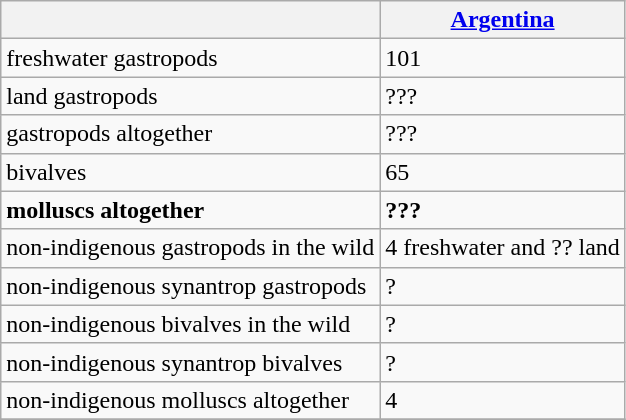<table class="wikitable">
<tr>
<th></th>
<th><a href='#'>Argentina</a></th>
</tr>
<tr>
<td>freshwater gastropods</td>
<td>101</td>
</tr>
<tr>
<td>land gastropods</td>
<td>???</td>
</tr>
<tr>
<td>gastropods altogether</td>
<td>???</td>
</tr>
<tr>
<td>bivalves</td>
<td>65</td>
</tr>
<tr>
<td><strong>molluscs altogether</strong></td>
<td><strong>???</strong></td>
</tr>
<tr>
<td>non-indigenous gastropods in the wild</td>
<td>4 freshwater and ?? land</td>
</tr>
<tr>
<td>non-indigenous synantrop gastropods</td>
<td>?</td>
</tr>
<tr>
<td>non-indigenous bivalves in the wild</td>
<td>?</td>
</tr>
<tr>
<td>non-indigenous synantrop bivalves</td>
<td>?</td>
</tr>
<tr>
<td>non-indigenous molluscs altogether</td>
<td>4</td>
</tr>
<tr>
</tr>
</table>
